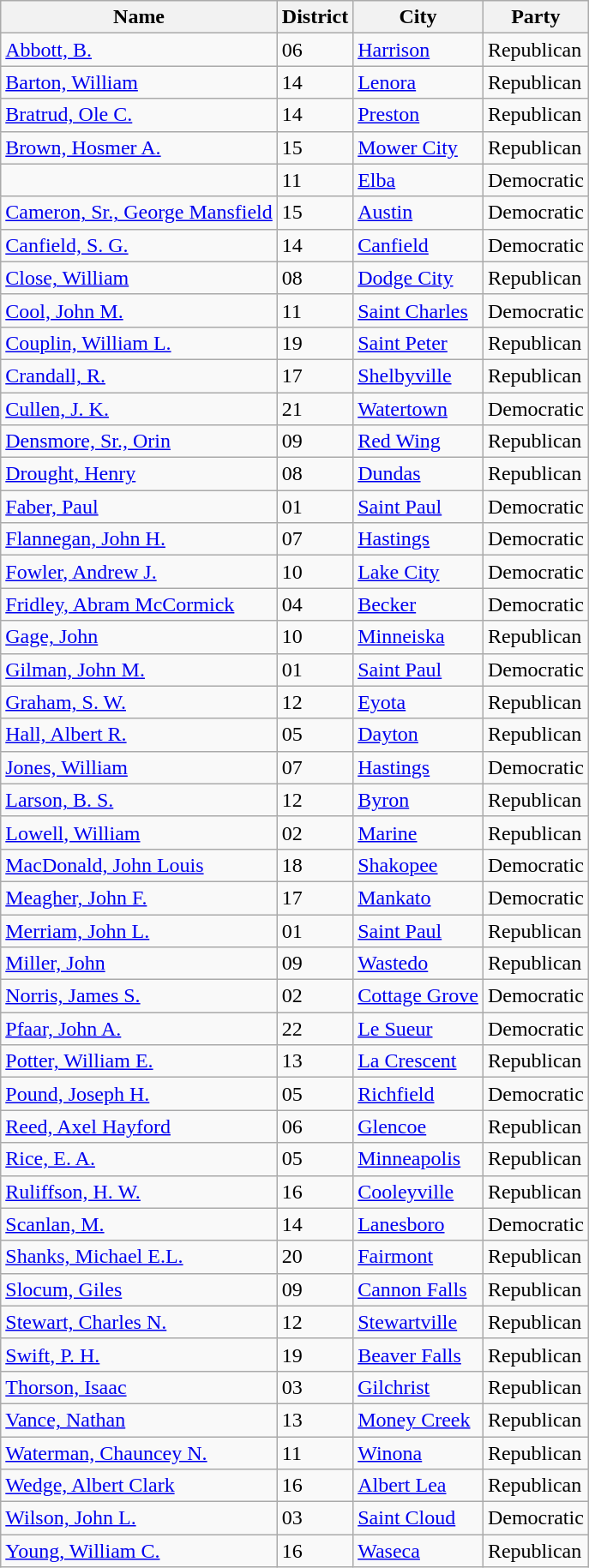<table class="wikitable sortable">
<tr>
<th>Name</th>
<th>District</th>
<th>City</th>
<th>Party</th>
</tr>
<tr>
<td><a href='#'>Abbott, B.</a></td>
<td>06</td>
<td><a href='#'>Harrison</a></td>
<td>Republican</td>
</tr>
<tr>
<td><a href='#'>Barton, William</a></td>
<td>14</td>
<td><a href='#'>Lenora</a></td>
<td>Republican</td>
</tr>
<tr>
<td><a href='#'>Bratrud, Ole C.</a></td>
<td>14</td>
<td><a href='#'>Preston</a></td>
<td>Republican</td>
</tr>
<tr>
<td><a href='#'>Brown, Hosmer A.</a></td>
<td>15</td>
<td><a href='#'>Mower City</a></td>
<td>Republican</td>
</tr>
<tr>
<td></td>
<td>11</td>
<td><a href='#'>Elba</a></td>
<td>Democratic</td>
</tr>
<tr>
<td><a href='#'>Cameron, Sr., George Mansfield</a></td>
<td>15</td>
<td><a href='#'>Austin</a></td>
<td>Democratic</td>
</tr>
<tr>
<td><a href='#'>Canfield, S. G.</a></td>
<td>14</td>
<td><a href='#'>Canfield</a></td>
<td>Democratic</td>
</tr>
<tr>
<td><a href='#'>Close, William</a></td>
<td>08</td>
<td><a href='#'>Dodge City</a></td>
<td>Republican</td>
</tr>
<tr>
<td><a href='#'>Cool, John M.</a></td>
<td>11</td>
<td><a href='#'>Saint Charles</a></td>
<td>Democratic</td>
</tr>
<tr>
<td><a href='#'>Couplin, William L.</a></td>
<td>19</td>
<td><a href='#'>Saint Peter</a></td>
<td>Republican</td>
</tr>
<tr>
<td><a href='#'>Crandall, R.</a></td>
<td>17</td>
<td><a href='#'>Shelbyville</a></td>
<td>Republican</td>
</tr>
<tr>
<td><a href='#'>Cullen, J. K.</a></td>
<td>21</td>
<td><a href='#'>Watertown</a></td>
<td>Democratic</td>
</tr>
<tr>
<td><a href='#'>Densmore, Sr., Orin</a></td>
<td>09</td>
<td><a href='#'>Red Wing</a></td>
<td>Republican</td>
</tr>
<tr>
<td><a href='#'>Drought, Henry</a></td>
<td>08</td>
<td><a href='#'>Dundas</a></td>
<td>Republican</td>
</tr>
<tr>
<td><a href='#'>Faber, Paul</a></td>
<td>01</td>
<td><a href='#'>Saint Paul</a></td>
<td>Democratic</td>
</tr>
<tr>
<td><a href='#'>Flannegan, John H.</a></td>
<td>07</td>
<td><a href='#'>Hastings</a></td>
<td>Democratic</td>
</tr>
<tr>
<td><a href='#'>Fowler, Andrew J.</a></td>
<td>10</td>
<td><a href='#'>Lake City</a></td>
<td>Democratic</td>
</tr>
<tr>
<td><a href='#'>Fridley, Abram McCormick</a></td>
<td>04</td>
<td><a href='#'>Becker</a></td>
<td>Democratic</td>
</tr>
<tr>
<td><a href='#'>Gage, John</a></td>
<td>10</td>
<td><a href='#'>Minneiska</a></td>
<td>Republican</td>
</tr>
<tr>
<td><a href='#'>Gilman, John M.</a></td>
<td>01</td>
<td><a href='#'>Saint Paul</a></td>
<td>Democratic</td>
</tr>
<tr>
<td><a href='#'>Graham, S. W.</a></td>
<td>12</td>
<td><a href='#'>Eyota</a></td>
<td>Republican</td>
</tr>
<tr>
<td><a href='#'>Hall, Albert R.</a></td>
<td>05</td>
<td><a href='#'>Dayton</a></td>
<td>Republican</td>
</tr>
<tr>
<td><a href='#'>Jones, William</a></td>
<td>07</td>
<td><a href='#'>Hastings</a></td>
<td>Democratic</td>
</tr>
<tr>
<td><a href='#'>Larson, B. S.</a></td>
<td>12</td>
<td><a href='#'>Byron</a></td>
<td>Republican</td>
</tr>
<tr>
<td><a href='#'>Lowell, William</a></td>
<td>02</td>
<td><a href='#'>Marine</a></td>
<td>Republican</td>
</tr>
<tr>
<td><a href='#'>MacDonald, John Louis</a></td>
<td>18</td>
<td><a href='#'>Shakopee</a></td>
<td>Democratic</td>
</tr>
<tr>
<td><a href='#'>Meagher, John F.</a></td>
<td>17</td>
<td><a href='#'>Mankato</a></td>
<td>Democratic</td>
</tr>
<tr>
<td><a href='#'>Merriam, John L.</a></td>
<td>01</td>
<td><a href='#'>Saint Paul</a></td>
<td>Republican</td>
</tr>
<tr>
<td><a href='#'>Miller, John</a></td>
<td>09</td>
<td><a href='#'>Wastedo</a></td>
<td>Republican</td>
</tr>
<tr>
<td><a href='#'>Norris, James S.</a></td>
<td>02</td>
<td><a href='#'>Cottage Grove</a></td>
<td>Democratic</td>
</tr>
<tr>
<td><a href='#'>Pfaar, John A.</a></td>
<td>22</td>
<td><a href='#'>Le Sueur</a></td>
<td>Democratic</td>
</tr>
<tr>
<td><a href='#'>Potter, William E.</a></td>
<td>13</td>
<td><a href='#'>La Crescent</a></td>
<td>Republican</td>
</tr>
<tr>
<td><a href='#'>Pound, Joseph H.</a></td>
<td>05</td>
<td><a href='#'>Richfield</a></td>
<td>Democratic</td>
</tr>
<tr>
<td><a href='#'>Reed, Axel Hayford</a></td>
<td>06</td>
<td><a href='#'>Glencoe</a></td>
<td>Republican</td>
</tr>
<tr>
<td><a href='#'>Rice, E. A.</a></td>
<td>05</td>
<td><a href='#'>Minneapolis</a></td>
<td>Republican</td>
</tr>
<tr>
<td><a href='#'>Ruliffson, H. W.</a></td>
<td>16</td>
<td><a href='#'>Cooleyville</a></td>
<td>Republican</td>
</tr>
<tr>
<td><a href='#'>Scanlan, M.</a></td>
<td>14</td>
<td><a href='#'>Lanesboro</a></td>
<td>Democratic</td>
</tr>
<tr>
<td><a href='#'>Shanks, Michael E.L.</a></td>
<td>20</td>
<td><a href='#'>Fairmont</a></td>
<td>Republican</td>
</tr>
<tr>
<td><a href='#'>Slocum, Giles</a></td>
<td>09</td>
<td><a href='#'>Cannon Falls</a></td>
<td>Republican</td>
</tr>
<tr>
<td><a href='#'>Stewart, Charles N.</a></td>
<td>12</td>
<td><a href='#'>Stewartville</a></td>
<td>Republican</td>
</tr>
<tr>
<td><a href='#'>Swift, P. H.</a></td>
<td>19</td>
<td><a href='#'>Beaver Falls</a></td>
<td>Republican</td>
</tr>
<tr>
<td><a href='#'>Thorson, Isaac</a></td>
<td>03</td>
<td><a href='#'>Gilchrist</a></td>
<td>Republican</td>
</tr>
<tr>
<td><a href='#'>Vance, Nathan</a></td>
<td>13</td>
<td><a href='#'>Money Creek</a></td>
<td>Republican</td>
</tr>
<tr>
<td><a href='#'>Waterman, Chauncey N.</a></td>
<td>11</td>
<td><a href='#'>Winona</a></td>
<td>Republican</td>
</tr>
<tr>
<td><a href='#'>Wedge, Albert Clark</a></td>
<td>16</td>
<td><a href='#'>Albert Lea</a></td>
<td>Republican</td>
</tr>
<tr>
<td><a href='#'>Wilson, John L.</a></td>
<td>03</td>
<td><a href='#'>Saint Cloud</a></td>
<td>Democratic</td>
</tr>
<tr>
<td><a href='#'>Young, William C.</a></td>
<td>16</td>
<td><a href='#'>Waseca</a></td>
<td>Republican</td>
</tr>
</table>
